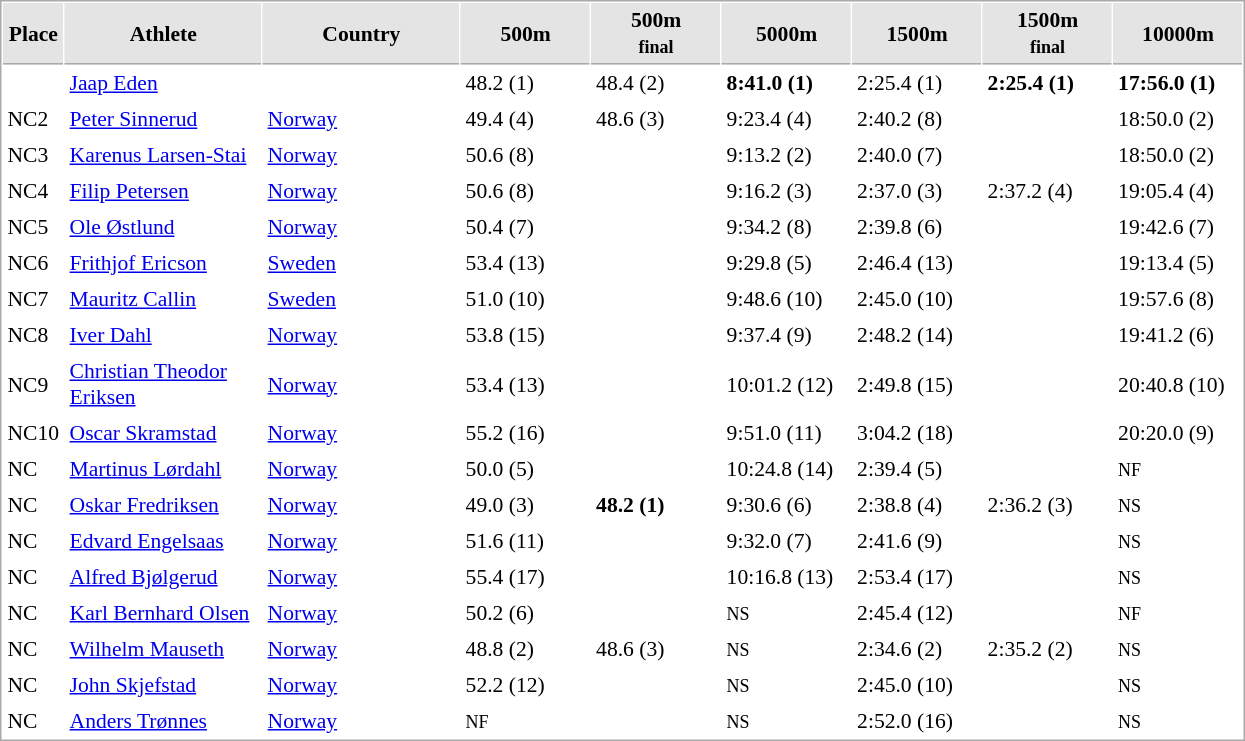<table cellspacing="1" cellpadding="3" style="border:1px solid #AAAAAA;font-size:90%">
<tr bgcolor="#E4E4E4">
<th style="border-bottom:1px solid #AAAAAA" width=15>Place</th>
<th style="border-bottom:1px solid #AAAAAA" width=125>Athlete</th>
<th style="border-bottom:1px solid #AAAAAA" width=125>Country</th>
<th style="border-bottom:1px solid #AAAAAA" width=80>500m</th>
<th style="border-bottom:1px solid #AAAAAA" width=80>500m<br><small>final</small></th>
<th style="border-bottom:1px solid #AAAAAA" width=80>5000m</th>
<th style="border-bottom:1px solid #AAAAAA" width=80>1500m</th>
<th style="border-bottom:1px solid #AAAAAA" width=80>1500m<br><small>final</small></th>
<th style="border-bottom:1px solid #AAAAAA" width=80>10000m</th>
</tr>
<tr>
<td></td>
<td><a href='#'>Jaap Eden</a></td>
<td></td>
<td>48.2 (1)</td>
<td>48.4 (2)</td>
<td><strong>8:41.0 (1)</strong></td>
<td>2:25.4 (1)</td>
<td><strong>2:25.4 (1)</strong></td>
<td><strong>17:56.0 (1)</strong></td>
</tr>
<tr>
<td>NC2</td>
<td><a href='#'>Peter Sinnerud</a></td>
<td> <a href='#'>Norway</a></td>
<td>49.4 (4)</td>
<td>48.6 (3)</td>
<td>9:23.4 (4)</td>
<td>2:40.2 (8)</td>
<td></td>
<td>18:50.0 (2)</td>
</tr>
<tr>
<td>NC3</td>
<td><a href='#'>Karenus Larsen-Stai</a></td>
<td> <a href='#'>Norway</a></td>
<td>50.6 (8)</td>
<td></td>
<td>9:13.2 (2)</td>
<td>2:40.0 (7)</td>
<td></td>
<td>18:50.0 (2)</td>
</tr>
<tr>
<td>NC4</td>
<td><a href='#'>Filip Petersen</a></td>
<td> <a href='#'>Norway</a></td>
<td>50.6 (8)</td>
<td></td>
<td>9:16.2 (3)</td>
<td>2:37.0 (3)</td>
<td>2:37.2 (4)</td>
<td>19:05.4 (4)</td>
</tr>
<tr>
<td>NC5</td>
<td><a href='#'>Ole Østlund</a></td>
<td> <a href='#'>Norway</a></td>
<td>50.4 (7)</td>
<td></td>
<td>9:34.2 (8)</td>
<td>2:39.8 (6)</td>
<td></td>
<td>19:42.6 (7)</td>
</tr>
<tr>
<td>NC6</td>
<td><a href='#'>Frithjof Ericson</a></td>
<td> <a href='#'>Sweden</a></td>
<td>53.4 (13)</td>
<td></td>
<td>9:29.8 (5)</td>
<td>2:46.4 (13)</td>
<td></td>
<td>19:13.4 (5)</td>
</tr>
<tr>
<td>NC7</td>
<td><a href='#'>Mauritz Callin</a></td>
<td> <a href='#'>Sweden</a></td>
<td>51.0 (10)</td>
<td></td>
<td>9:48.6 (10)</td>
<td>2:45.0 (10)</td>
<td></td>
<td>19:57.6 (8)</td>
</tr>
<tr>
<td>NC8</td>
<td><a href='#'>Iver Dahl</a></td>
<td> <a href='#'>Norway</a></td>
<td>53.8 (15)</td>
<td></td>
<td>9:37.4 (9)</td>
<td>2:48.2 (14)</td>
<td></td>
<td>19:41.2 (6)</td>
</tr>
<tr>
<td>NC9</td>
<td><a href='#'>Christian Theodor Eriksen</a></td>
<td> <a href='#'>Norway</a></td>
<td>53.4 (13)</td>
<td></td>
<td>10:01.2 (12)</td>
<td>2:49.8 (15)</td>
<td></td>
<td>20:40.8 (10)</td>
</tr>
<tr>
<td>NC10</td>
<td><a href='#'>Oscar Skramstad</a></td>
<td> <a href='#'>Norway</a></td>
<td>55.2 (16)</td>
<td></td>
<td>9:51.0 (11)</td>
<td>3:04.2 (18)</td>
<td></td>
<td>20:20.0 (9)</td>
</tr>
<tr>
<td>NC</td>
<td><a href='#'>Martinus Lørdahl</a></td>
<td> <a href='#'>Norway</a></td>
<td>50.0 (5)</td>
<td></td>
<td>10:24.8 (14)</td>
<td>2:39.4 (5)</td>
<td></td>
<td><small>NF</small></td>
</tr>
<tr>
<td>NC</td>
<td><a href='#'>Oskar Fredriksen</a></td>
<td> <a href='#'>Norway</a></td>
<td>49.0 (3)</td>
<td><strong>48.2 (1)</strong></td>
<td>9:30.6 (6)</td>
<td>2:38.8 (4)</td>
<td>2:36.2 (3)</td>
<td><small>NS</small></td>
</tr>
<tr>
<td>NC</td>
<td><a href='#'>Edvard Engelsaas</a></td>
<td> <a href='#'>Norway</a></td>
<td>51.6 (11)</td>
<td></td>
<td>9:32.0 (7)</td>
<td>2:41.6 (9)</td>
<td></td>
<td><small>NS</small></td>
</tr>
<tr>
<td>NC</td>
<td><a href='#'>Alfred Bjølgerud</a></td>
<td> <a href='#'>Norway</a></td>
<td>55.4 (17)</td>
<td></td>
<td>10:16.8 (13)</td>
<td>2:53.4 (17)</td>
<td></td>
<td><small>NS</small></td>
</tr>
<tr>
<td>NC</td>
<td><a href='#'>Karl Bernhard Olsen</a></td>
<td> <a href='#'>Norway</a></td>
<td>50.2 (6)</td>
<td></td>
<td><small>NS</small></td>
<td>2:45.4 (12)</td>
<td></td>
<td><small>NF</small></td>
</tr>
<tr>
<td>NC</td>
<td><a href='#'>Wilhelm Mauseth</a></td>
<td> <a href='#'>Norway</a></td>
<td>48.8 (2)</td>
<td>48.6 (3)</td>
<td><small>NS</small></td>
<td>2:34.6 (2)</td>
<td>2:35.2 (2)</td>
<td><small>NS</small></td>
</tr>
<tr>
<td>NC</td>
<td><a href='#'>John Skjefstad</a></td>
<td> <a href='#'>Norway</a></td>
<td>52.2 (12)</td>
<td></td>
<td><small>NS</small></td>
<td>2:45.0 (10)</td>
<td></td>
<td><small>NS</small></td>
</tr>
<tr>
<td>NC</td>
<td><a href='#'>Anders Trønnes</a></td>
<td> <a href='#'>Norway</a></td>
<td><small>NF</small></td>
<td></td>
<td><small>NS</small></td>
<td>2:52.0 (16)</td>
<td></td>
<td><small>NS</small></td>
</tr>
</table>
